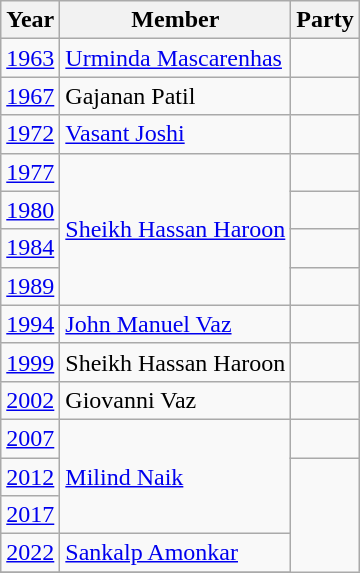<table class="wikitable sortable">
<tr>
<th>Year</th>
<th>Member</th>
<th colspan="2">Party</th>
</tr>
<tr>
<td><a href='#'>1963</a></td>
<td><a href='#'>Urminda Mascarenhas</a></td>
<td></td>
</tr>
<tr>
<td><a href='#'>1967</a></td>
<td>Gajanan Patil</td>
<td></td>
</tr>
<tr>
<td><a href='#'>1972</a></td>
<td><a href='#'>Vasant Joshi</a></td>
</tr>
<tr>
<td><a href='#'>1977</a></td>
<td rowspan=4><a href='#'>Sheikh Hassan Haroon</a></td>
<td></td>
</tr>
<tr>
<td><a href='#'>1980</a></td>
<td></td>
</tr>
<tr>
<td><a href='#'>1984</a></td>
<td></td>
</tr>
<tr>
<td><a href='#'>1989</a></td>
</tr>
<tr>
<td><a href='#'>1994</a></td>
<td><a href='#'>John Manuel Vaz</a></td>
<td></td>
</tr>
<tr>
<td><a href='#'>1999</a></td>
<td>Sheikh Hassan Haroon</td>
<td></td>
</tr>
<tr>
<td><a href='#'>2002</a></td>
<td>Giovanni Vaz</td>
</tr>
<tr>
<td><a href='#'>2007</a></td>
<td rowspan=3><a href='#'>Milind Naik</a></td>
<td></td>
</tr>
<tr>
<td><a href='#'>2012</a></td>
</tr>
<tr>
<td><a href='#'>2017</a></td>
</tr>
<tr>
<td><a href='#'>2022</a></td>
<td><a href='#'>Sankalp Amonkar</a></td>
</tr>
<tr>
</tr>
</table>
